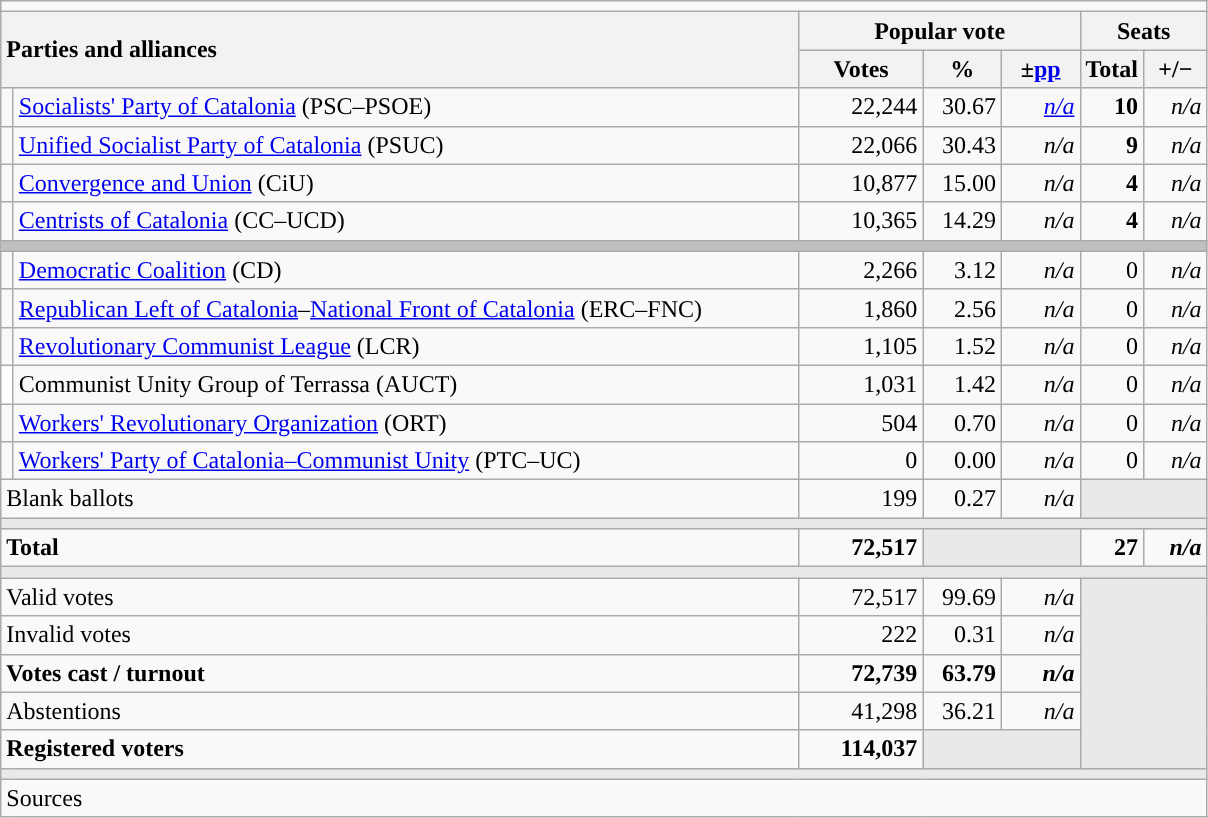<table class="wikitable" style="text-align:right;">
<tr>
<td colspan="7"></td>
</tr>
<tr>
<th style="text-align:left;" rowspan="2" colspan="2" width="525">Parties and alliances</th>
<th colspan="3">Popular vote</th>
<th colspan="2">Seats</th>
</tr>
<tr>
<th width="75">Votes</th>
<th width="45">%</th>
<th width="45">±<a href='#'>pp</a></th>
<th width="35">Total</th>
<th width="35">+/−</th>
</tr>
<tr>
<td width="1" style="color:inherit;background:"></td>
<td align="left"><a href='#'>Socialists' Party of Catalonia</a> (PSC–PSOE)</td>
<td>22,244</td>
<td>30.67</td>
<td><em><a href='#'>n/a</a></em></td>
<td><strong>10</strong></td>
<td><em>n/a</em></td>
</tr>
<tr>
<td style="color:inherit;background:"></td>
<td align="left"><a href='#'>Unified Socialist Party of Catalonia</a> (PSUC)</td>
<td>22,066</td>
<td>30.43</td>
<td><em>n/a</em></td>
<td><strong>9</strong></td>
<td><em>n/a</em></td>
</tr>
<tr>
<td style="color:inherit;background:"></td>
<td align="left"><a href='#'>Convergence and Union</a> (CiU)</td>
<td>10,877</td>
<td>15.00</td>
<td><em>n/a</em></td>
<td><strong>4</strong></td>
<td><em>n/a</em></td>
</tr>
<tr>
<td style="color:inherit;background:"></td>
<td align="left"><a href='#'>Centrists of Catalonia</a> (CC–UCD)</td>
<td>10,365</td>
<td>14.29</td>
<td><em>n/a</em></td>
<td><strong>4</strong></td>
<td><em>n/a</em></td>
</tr>
<tr>
<td colspan="7" style="color:inherit;background:#C0C0C0"></td>
</tr>
<tr>
<td style="color:inherit;background:"></td>
<td align="left"><a href='#'>Democratic Coalition</a> (CD)</td>
<td>2,266</td>
<td>3.12</td>
<td><em>n/a</em></td>
<td>0</td>
<td><em>n/a</em></td>
</tr>
<tr>
<td style="color:inherit;background:"></td>
<td align="left"><a href='#'>Republican Left of Catalonia</a>–<a href='#'>National Front of Catalonia</a> (ERC–FNC)</td>
<td>1,860</td>
<td>2.56</td>
<td><em>n/a</em></td>
<td>0</td>
<td><em>n/a</em></td>
</tr>
<tr>
<td style="color:inherit;background:"></td>
<td align="left"><a href='#'>Revolutionary Communist League</a> (LCR)</td>
<td>1,105</td>
<td>1.52</td>
<td><em>n/a</em></td>
<td>0</td>
<td><em>n/a</em></td>
</tr>
<tr>
<td bgcolor="white"></td>
<td align="left">Communist Unity Group of Terrassa (AUCT)</td>
<td>1,031</td>
<td>1.42</td>
<td><em>n/a</em></td>
<td>0</td>
<td><em>n/a</em></td>
</tr>
<tr>
<td style="color:inherit;background:"></td>
<td align="left"><a href='#'>Workers' Revolutionary Organization</a> (ORT)</td>
<td>504</td>
<td>0.70</td>
<td><em>n/a</em></td>
<td>0</td>
<td><em>n/a</em></td>
</tr>
<tr>
<td style="color:inherit;background:"></td>
<td align="left"><a href='#'>Workers' Party of Catalonia–Communist Unity</a> (PTC–UC)</td>
<td>0</td>
<td>0.00</td>
<td><em>n/a</em></td>
<td>0</td>
<td><em>n/a</em></td>
</tr>
<tr>
<td align="left" colspan="2">Blank ballots</td>
<td>199</td>
<td>0.27</td>
<td><em>n/a</em></td>
<td style="color:inherit;background:#E9E9E9" colspan="2"></td>
</tr>
<tr>
<td colspan="7" style="color:inherit;background:#E9E9E9"></td>
</tr>
<tr style="font-weight:bold;">
<td align="left" colspan="2">Total</td>
<td>72,517</td>
<td bgcolor="#E9E9E9" colspan="2"></td>
<td>27</td>
<td><em>n/a</em></td>
</tr>
<tr>
<td colspan="7" style="color:inherit;background:#E9E9E9"></td>
</tr>
<tr>
<td align="left" colspan="2">Valid votes</td>
<td>72,517</td>
<td>99.69</td>
<td><em>n/a</em></td>
<td bgcolor="#E9E9E9" colspan="2" rowspan="5"></td>
</tr>
<tr>
<td align="left" colspan="2">Invalid votes</td>
<td>222</td>
<td>0.31</td>
<td><em>n/a</em></td>
</tr>
<tr style="font-weight:bold;">
<td align="left" colspan="2">Votes cast / turnout</td>
<td>72,739</td>
<td>63.79</td>
<td><em>n/a</em></td>
</tr>
<tr>
<td align="left" colspan="2">Abstentions</td>
<td>41,298</td>
<td>36.21</td>
<td><em>n/a</em></td>
</tr>
<tr style="font-weight:bold;">
<td align="left" colspan="2">Registered voters</td>
<td>114,037</td>
<td bgcolor="#E9E9E9" colspan="2"></td>
</tr>
<tr>
<td colspan="7" style="color:inherit;background:#E9E9E9"></td>
</tr>
<tr>
<td align="left" colspan="7">Sources</td>
</tr>
</table>
